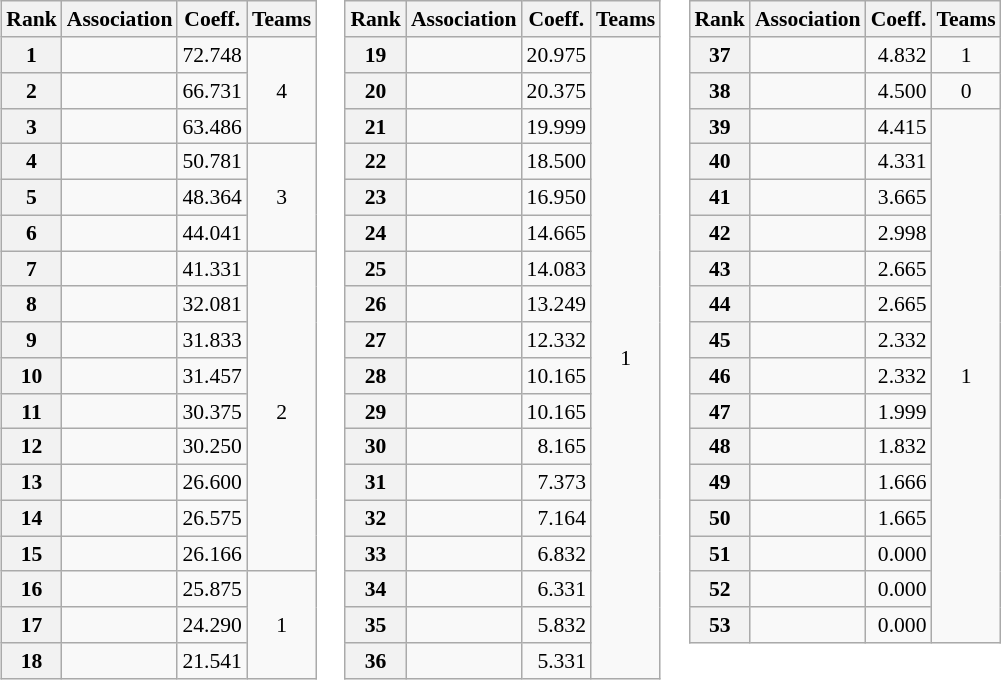<table>
<tr valign=top style="font-size:90%">
<td><br><table class="wikitable">
<tr>
<th>Rank</th>
<th>Association</th>
<th>Coeff.</th>
<th>Teams</th>
</tr>
<tr>
<th>1</th>
<td></td>
<td align=right>72.748</td>
<td align=center rowspan=3>4</td>
</tr>
<tr>
<th>2</th>
<td></td>
<td align=right>66.731</td>
</tr>
<tr>
<th>3</th>
<td></td>
<td align=right>63.486</td>
</tr>
<tr>
<th>4</th>
<td></td>
<td align=right>50.781</td>
<td align=center rowspan=3>3</td>
</tr>
<tr>
<th>5</th>
<td></td>
<td align=right>48.364</td>
</tr>
<tr>
<th>6</th>
<td></td>
<td align=right>44.041</td>
</tr>
<tr>
<th>7</th>
<td></td>
<td align=right>41.331</td>
<td align=center rowspan=9>2</td>
</tr>
<tr>
<th>8</th>
<td></td>
<td align=right>32.081</td>
</tr>
<tr>
<th>9</th>
<td></td>
<td align=right>31.833</td>
</tr>
<tr>
<th>10</th>
<td></td>
<td align=right>31.457</td>
</tr>
<tr>
<th>11</th>
<td></td>
<td align=right>30.375</td>
</tr>
<tr>
<th>12</th>
<td></td>
<td align=right>30.250</td>
</tr>
<tr>
<th>13</th>
<td></td>
<td align=right>26.600</td>
</tr>
<tr>
<th>14</th>
<td></td>
<td align=right>26.575</td>
</tr>
<tr>
<th>15</th>
<td></td>
<td align=right>26.166</td>
</tr>
<tr>
<th>16</th>
<td></td>
<td align=right>25.875</td>
<td align=center rowspan=3>1</td>
</tr>
<tr>
<th>17</th>
<td></td>
<td align=right>24.290</td>
</tr>
<tr>
<th>18</th>
<td></td>
<td align=right>21.541</td>
</tr>
</table>
</td>
<td><br><table class="wikitable">
<tr>
<th>Rank</th>
<th>Association</th>
<th>Coeff.</th>
<th>Teams</th>
</tr>
<tr>
<th>19</th>
<td></td>
<td align=right>20.975</td>
<td align=center rowspan=18>1</td>
</tr>
<tr>
<th>20</th>
<td></td>
<td align=right>20.375</td>
</tr>
<tr>
<th>21</th>
<td></td>
<td align=right>19.999</td>
</tr>
<tr>
<th>22</th>
<td></td>
<td align=right>18.500</td>
</tr>
<tr>
<th>23</th>
<td></td>
<td align=right>16.950</td>
</tr>
<tr>
<th>24</th>
<td></td>
<td align=right>14.665</td>
</tr>
<tr>
<th>25</th>
<td></td>
<td align=right>14.083</td>
</tr>
<tr>
<th>26</th>
<td></td>
<td align=right>13.249</td>
</tr>
<tr>
<th>27</th>
<td></td>
<td align=right>12.332</td>
</tr>
<tr>
<th>28</th>
<td></td>
<td align=right>10.165</td>
</tr>
<tr>
<th>29</th>
<td></td>
<td align=right>10.165</td>
</tr>
<tr>
<th>30</th>
<td></td>
<td align=right>8.165</td>
</tr>
<tr>
<th>31</th>
<td></td>
<td align=right>7.373</td>
</tr>
<tr>
<th>32</th>
<td></td>
<td align=right>7.164</td>
</tr>
<tr>
<th>33</th>
<td></td>
<td align=right>6.832</td>
</tr>
<tr>
<th>34</th>
<td></td>
<td align=right>6.331</td>
</tr>
<tr>
<th>35</th>
<td></td>
<td align=right>5.832</td>
</tr>
<tr>
<th>36</th>
<td></td>
<td align=right>5.331</td>
</tr>
</table>
</td>
<td><br><table class="wikitable">
<tr>
<th>Rank</th>
<th>Association</th>
<th>Coeff.</th>
<th>Teams</th>
</tr>
<tr>
<th>37</th>
<td></td>
<td align=right>4.832</td>
<td align=center rowspan=1>1</td>
</tr>
<tr>
<th>38</th>
<td></td>
<td align=right>4.500</td>
<td align=center>0</td>
</tr>
<tr>
<th>39</th>
<td></td>
<td align=right>4.415</td>
<td align=center rowspan=15>1</td>
</tr>
<tr>
<th>40</th>
<td></td>
<td align=right>4.331</td>
</tr>
<tr>
<th>41</th>
<td></td>
<td align=right>3.665</td>
</tr>
<tr>
<th>42</th>
<td></td>
<td align=right>2.998</td>
</tr>
<tr>
<th>43</th>
<td></td>
<td align=right>2.665</td>
</tr>
<tr>
<th>44</th>
<td></td>
<td align=right>2.665</td>
</tr>
<tr>
<th>45</th>
<td></td>
<td align=right>2.332</td>
</tr>
<tr>
<th>46</th>
<td></td>
<td align=right>2.332</td>
</tr>
<tr>
<th>47</th>
<td></td>
<td align=right>1.999</td>
</tr>
<tr>
<th>48</th>
<td></td>
<td align=right>1.832</td>
</tr>
<tr>
<th>49</th>
<td></td>
<td align=right>1.666</td>
</tr>
<tr>
<th>50</th>
<td></td>
<td align=right>1.665</td>
</tr>
<tr>
<th>51</th>
<td></td>
<td align=right>0.000</td>
</tr>
<tr>
<th>52</th>
<td></td>
<td align=right>0.000</td>
</tr>
<tr>
<th>53</th>
<td></td>
<td align=right>0.000</td>
</tr>
</table>
</td>
</tr>
</table>
